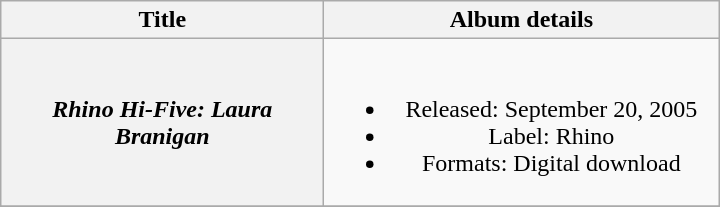<table class="wikitable plainrowheaders" style="text-align:center;" border="1">
<tr>
<th scope="col" style="width:13em;">Title</th>
<th scope="col" style="width:16em;">Album details</th>
</tr>
<tr>
<th scope="row"><em>Rhino Hi-Five: Laura Branigan</em></th>
<td><br><ul><li>Released: September 20, 2005</li><li>Label: Rhino</li><li>Formats: Digital download</li></ul></td>
</tr>
<tr>
</tr>
</table>
